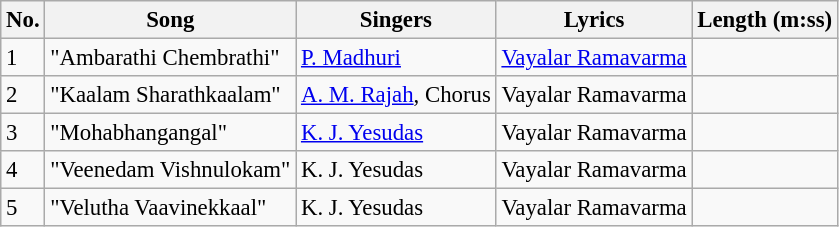<table class="wikitable" style="font-size:95%;">
<tr>
<th>No.</th>
<th>Song</th>
<th>Singers</th>
<th>Lyrics</th>
<th>Length (m:ss)</th>
</tr>
<tr>
<td>1</td>
<td>"Ambarathi Chembrathi"</td>
<td><a href='#'>P. Madhuri</a></td>
<td><a href='#'>Vayalar Ramavarma</a></td>
<td></td>
</tr>
<tr>
<td>2</td>
<td>"Kaalam Sharathkaalam"</td>
<td><a href='#'>A. M. Rajah</a>, Chorus</td>
<td>Vayalar Ramavarma</td>
<td></td>
</tr>
<tr>
<td>3</td>
<td>"Mohabhangangal"</td>
<td><a href='#'>K. J. Yesudas</a></td>
<td>Vayalar Ramavarma</td>
<td></td>
</tr>
<tr>
<td>4</td>
<td>"Veenedam Vishnulokam"</td>
<td>K. J. Yesudas</td>
<td>Vayalar Ramavarma</td>
<td></td>
</tr>
<tr>
<td>5</td>
<td>"Velutha Vaavinekkaal"</td>
<td>K. J. Yesudas</td>
<td>Vayalar Ramavarma</td>
<td></td>
</tr>
</table>
